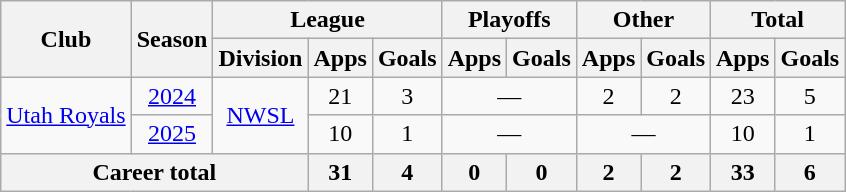<table class="wikitable" style="text-align: center;">
<tr>
<th rowspan="2">Club</th>
<th rowspan="2">Season</th>
<th colspan="3">League</th>
<th colspan="2">Playoffs</th>
<th colspan="2">Other</th>
<th colspan="2">Total</th>
</tr>
<tr>
<th>Division</th>
<th>Apps</th>
<th>Goals</th>
<th>Apps</th>
<th>Goals</th>
<th>Apps</th>
<th>Goals</th>
<th>Apps</th>
<th>Goals</th>
</tr>
<tr>
<td rowspan="2"><a href='#'>Utah Royals</a></td>
<td><a href='#'>2024</a></td>
<td rowspan="2"><a href='#'>NWSL</a></td>
<td>21</td>
<td>3</td>
<td colspan="2">—</td>
<td>2</td>
<td>2</td>
<td>23</td>
<td>5</td>
</tr>
<tr>
<td><a href='#'>2025</a></td>
<td>10</td>
<td>1</td>
<td colspan="2">—</td>
<td colspan="2">—</td>
<td>10</td>
<td>1</td>
</tr>
<tr>
<th colspan="3">Career total</th>
<th>31</th>
<th>4</th>
<th>0</th>
<th>0</th>
<th>2</th>
<th>2</th>
<th>33</th>
<th>6</th>
</tr>
</table>
